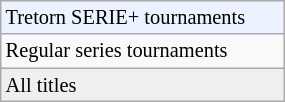<table class="wikitable" style="font-size:85%;" width=15%>
<tr bgcolor="#ECF2FF">
<td>Tretorn SERIE+ tournaments</td>
</tr>
<tr>
<td>Regular series tournaments</td>
</tr>
<tr bgcolor="#efefef">
<td>All titles</td>
</tr>
</table>
